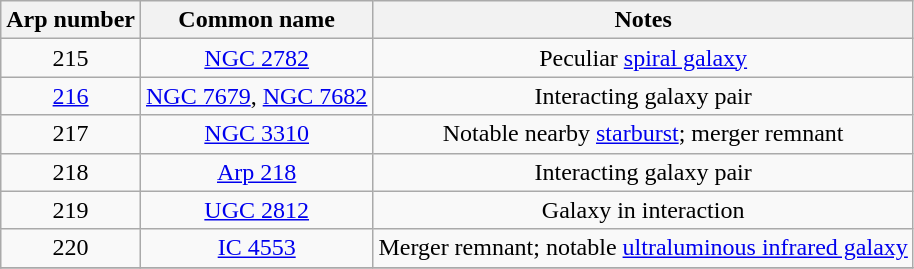<table class="wikitable" style="text-align:center;">
<tr>
<th>Arp number</th>
<th>Common name</th>
<th>Notes</th>
</tr>
<tr>
<td>215</td>
<td><a href='#'>NGC 2782</a></td>
<td>Peculiar <a href='#'>spiral galaxy</a></td>
</tr>
<tr>
<td><a href='#'>216</a></td>
<td><a href='#'>NGC 7679</a>, <a href='#'>NGC 7682</a></td>
<td>Interacting galaxy pair</td>
</tr>
<tr>
<td>217</td>
<td><a href='#'>NGC 3310</a></td>
<td>Notable nearby <a href='#'>starburst</a>; merger remnant</td>
</tr>
<tr>
<td>218</td>
<td><a href='#'>Arp 218</a></td>
<td>Interacting galaxy pair</td>
</tr>
<tr>
<td>219</td>
<td><a href='#'>UGC 2812</a></td>
<td>Galaxy in interaction</td>
</tr>
<tr>
<td>220</td>
<td><a href='#'>IC 4553</a></td>
<td>Merger remnant; notable <a href='#'>ultraluminous infrared galaxy</a></td>
</tr>
<tr>
</tr>
</table>
